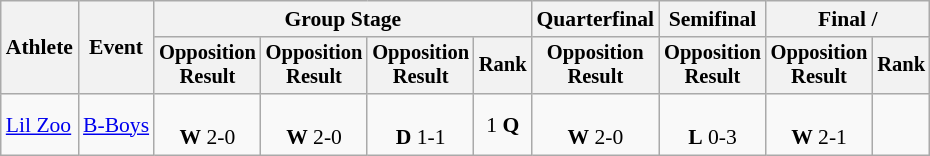<table class="wikitable" style="text-align:center; font-size:90%">
<tr>
<th rowspan="2">Athlete</th>
<th rowspan="2">Event</th>
<th colspan="4">Group Stage</th>
<th>Quarterfinal</th>
<th>Semifinal</th>
<th colspan="2">Final / </th>
</tr>
<tr style="font-size:95%">
<th>Opposition<br>Result</th>
<th>Opposition<br>Result</th>
<th>Opposition<br>Result</th>
<th>Rank</th>
<th>Opposition<br>Result</th>
<th>Opposition<br>Result</th>
<th>Opposition<br>Result</th>
<th>Rank</th>
</tr>
<tr>
<td align="left"><a href='#'>Lil Zoo</a></td>
<td align="left"><a href='#'>B-Boys</a></td>
<td><br><strong>W</strong> 2-0</td>
<td><br><strong>W</strong> 2-0</td>
<td><br><strong>D</strong> 1-1</td>
<td>1 <strong>Q</strong></td>
<td><br><strong>W</strong> 2-0</td>
<td><br><strong>L</strong> 0-3</td>
<td><br><strong>W</strong> 2-1</td>
<td></td>
</tr>
</table>
